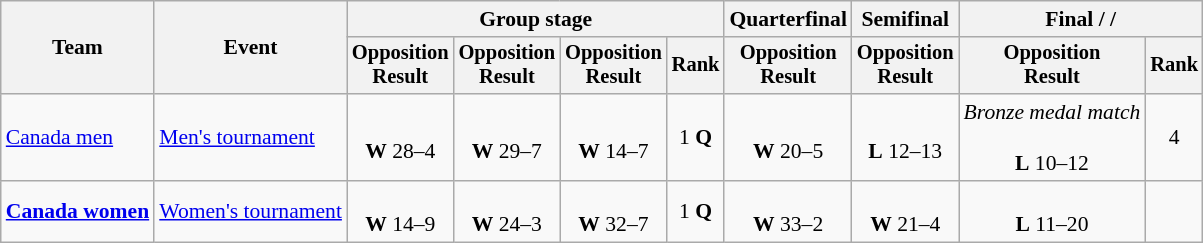<table class=wikitable style=font-size:90%;text-align:center>
<tr>
<th rowspan=2>Team</th>
<th rowspan=2>Event</th>
<th colspan=4>Group stage</th>
<th>Quarterfinal</th>
<th>Semifinal</th>
<th colspan=2>Final /  / </th>
</tr>
<tr style=font-size:95%>
<th>Opposition<br>Result</th>
<th>Opposition<br>Result</th>
<th>Opposition<br>Result</th>
<th>Rank</th>
<th>Opposition<br>Result</th>
<th>Opposition<br>Result</th>
<th>Opposition<br>Result</th>
<th>Rank</th>
</tr>
<tr>
<td align=left><a href='#'>Canada men</a></td>
<td align=left><a href='#'>Men's tournament</a></td>
<td><br><strong>W</strong> 28–4</td>
<td><br><strong>W</strong> 29–7</td>
<td><br><strong>W</strong> 14–7</td>
<td>1 <strong>Q</strong></td>
<td><br><strong>W</strong> 20–5</td>
<td><br><strong>L</strong> 12–13</td>
<td><em>Bronze medal match</em><br><br><strong>L</strong> 10–12</td>
<td>4</td>
</tr>
<tr>
<td align=left><strong><a href='#'>Canada women</a></strong></td>
<td align=left><a href='#'>Women's tournament</a></td>
<td><br><strong>W</strong> 14–9</td>
<td><br><strong>W</strong> 24–3</td>
<td><br><strong>W</strong> 32–7</td>
<td>1 <strong>Q</strong></td>
<td><br><strong>W</strong> 33–2</td>
<td><br><strong>W</strong> 21–4</td>
<td><br><strong>L</strong> 11–20</td>
<td></td>
</tr>
</table>
